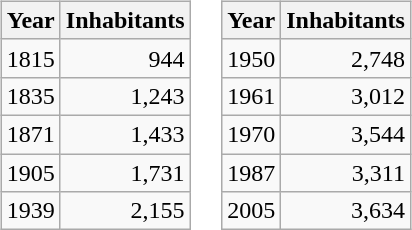<table border="0">
<tr>
<td valign="top"><br><table class="wikitable">
<tr>
<th>Year</th>
<th>Inhabitants</th>
</tr>
<tr>
<td>1815</td>
<td align="right">944</td>
</tr>
<tr>
<td>1835</td>
<td align="right">1,243</td>
</tr>
<tr>
<td>1871</td>
<td align="right">1,433</td>
</tr>
<tr>
<td>1905</td>
<td align="right">1,731</td>
</tr>
<tr>
<td>1939</td>
<td align="right">2,155</td>
</tr>
</table>
</td>
<td valign="top"><br><table class="wikitable">
<tr>
<th>Year</th>
<th>Inhabitants</th>
</tr>
<tr>
<td>1950</td>
<td align="right">2,748</td>
</tr>
<tr>
<td>1961</td>
<td align="right">3,012</td>
</tr>
<tr>
<td>1970</td>
<td align="right">3,544</td>
</tr>
<tr>
<td>1987</td>
<td align="right">3,311</td>
</tr>
<tr>
<td>2005</td>
<td align="right">3,634</td>
</tr>
</table>
</td>
</tr>
</table>
